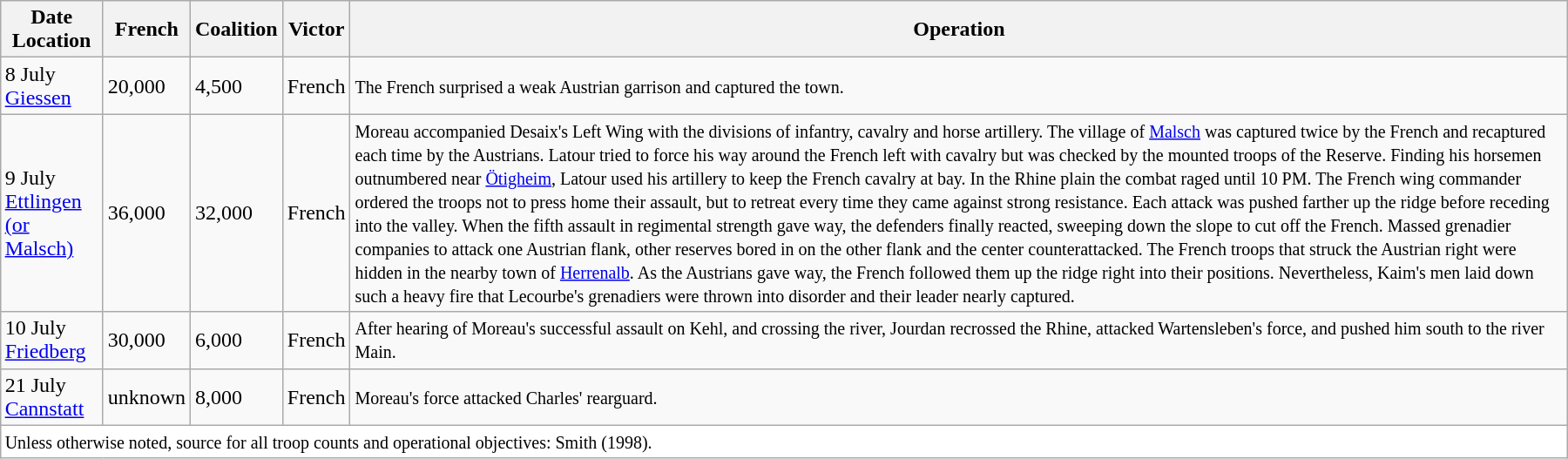<table class="wikitable" style="width:95%; margin:auto;">
<tr>
<th>Date Location</th>
<th>French</th>
<th>Coalition</th>
<th>Victor</th>
<th>Operation</th>
</tr>
<tr>
<td>8 July <br><a href='#'>Giessen</a></td>
<td>20,000</td>
<td>4,500</td>
<td>French</td>
<td><small>The French surprised a weak Austrian garrison and captured the town.</small></td>
</tr>
<tr>
<td>9 July <br><a href='#'>Ettlingen (or Malsch)</a></td>
<td>36,000</td>
<td>32,000</td>
<td>French</td>
<td><small>Moreau accompanied Desaix's Left Wing with the divisions of infantry, cavalry and horse artillery. The village of <a href='#'>Malsch</a> was captured twice by the French and recaptured each time by the Austrians. Latour tried to force his way around the French left with cavalry but was checked by the mounted troops of the Reserve. Finding his horsemen outnumbered near <a href='#'>Ötigheim</a>, Latour used his artillery to keep the French cavalry at bay. In the Rhine plain the combat raged until 10 PM. The French wing commander ordered the troops not to press home their assault, but to retreat every time they came against strong resistance. Each attack was pushed farther up the ridge before receding into the valley. When the fifth assault in regimental strength gave way, the defenders finally reacted, sweeping down the slope to cut off the French. Massed grenadier companies to attack one Austrian flank, other reserves bored in on the other flank and the center counterattacked. The French troops that struck the Austrian right were hidden in the nearby town of <a href='#'>Herrenalb</a>. As the Austrians gave way, the French followed them up the ridge right into their positions. Nevertheless, Kaim's men laid down such a heavy fire that Lecourbe's grenadiers were thrown into disorder and their leader nearly captured.</small></td>
</tr>
<tr>
<td>10 July <br><a href='#'>Friedberg</a></td>
<td>30,000</td>
<td>6,000</td>
<td>French</td>
<td><small>After hearing of Moreau's successful assault on Kehl, and crossing the river, Jourdan recrossed the Rhine, attacked Wartensleben's force, and pushed him south to the river Main.</small></td>
</tr>
<tr>
<td>21 July <br><a href='#'>Cannstatt</a></td>
<td>unknown</td>
<td>8,000</td>
<td>French</td>
<td><small>Moreau's force attacked Charles' rearguard.</small></td>
</tr>
<tr>
<td colspan="11" style="background:white;"><small>Unless otherwise noted, source for all troop counts and operational objectives: Smith (1998).</small></td>
</tr>
</table>
